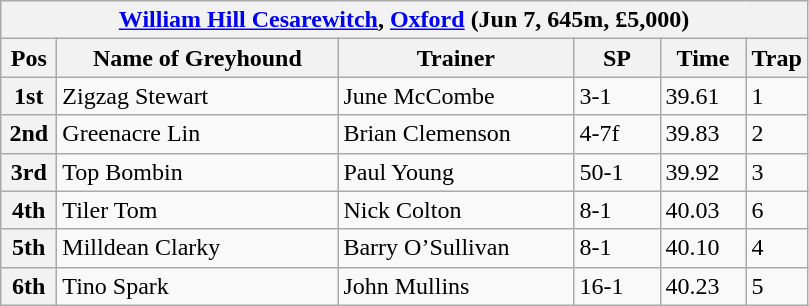<table class="wikitable">
<tr>
<th colspan="6"><a href='#'>William Hill Cesarewitch</a>, <a href='#'>Oxford</a> (Jun 7, 645m, £5,000)</th>
</tr>
<tr>
<th width=30>Pos</th>
<th width=180>Name of Greyhound</th>
<th width=150>Trainer</th>
<th width=50>SP</th>
<th width=50>Time</th>
<th width=30>Trap</th>
</tr>
<tr>
<th>1st</th>
<td>Zigzag Stewart</td>
<td>June McCombe</td>
<td>3-1</td>
<td>39.61</td>
<td>1</td>
</tr>
<tr>
<th>2nd</th>
<td>Greenacre Lin</td>
<td>Brian Clemenson</td>
<td>4-7f</td>
<td>39.83</td>
<td>2</td>
</tr>
<tr>
<th>3rd</th>
<td>Top Bombin</td>
<td>Paul Young</td>
<td>50-1</td>
<td>39.92</td>
<td>3</td>
</tr>
<tr>
<th>4th</th>
<td>Tiler Tom</td>
<td>Nick Colton</td>
<td>8-1</td>
<td>40.03</td>
<td>6</td>
</tr>
<tr>
<th>5th</th>
<td>Milldean Clarky</td>
<td>Barry O’Sullivan</td>
<td>8-1</td>
<td>40.10</td>
<td>4</td>
</tr>
<tr>
<th>6th</th>
<td>Tino Spark</td>
<td>John Mullins</td>
<td>16-1</td>
<td>40.23</td>
<td>5</td>
</tr>
</table>
